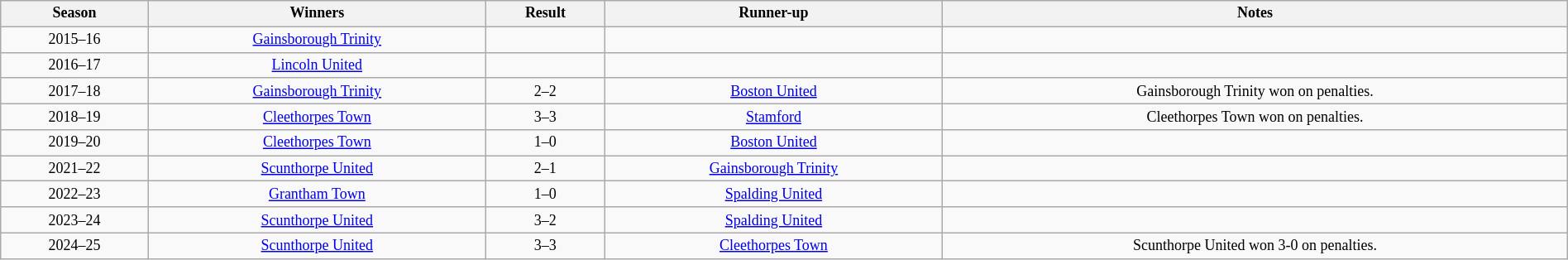<table class="wikitable" style="text-align: center; width: 100%; font-size: 12px">
<tr>
<th>Season</th>
<th>Winners</th>
<th>Result</th>
<th>Runner-up</th>
<th>Notes</th>
</tr>
<tr>
<td>2015–16</td>
<td><a href='#'>Gainsborough Trinity</a></td>
<td></td>
<td></td>
<td></td>
</tr>
<tr>
<td>2016–17</td>
<td><a href='#'>Lincoln United</a></td>
<td></td>
<td></td>
<td></td>
</tr>
<tr>
<td>2017–18</td>
<td><a href='#'>Gainsborough Trinity</a></td>
<td>2–2</td>
<td><a href='#'>Boston United</a></td>
<td>Gainsborough Trinity won on penalties.</td>
</tr>
<tr>
<td>2018–19</td>
<td><a href='#'>Cleethorpes Town</a></td>
<td>3–3</td>
<td><a href='#'>Stamford</a></td>
<td>Cleethorpes Town won on penalties.</td>
</tr>
<tr>
<td>2019–20</td>
<td><a href='#'>Cleethorpes Town</a></td>
<td>1–0</td>
<td><a href='#'>Boston United</a></td>
<td></td>
</tr>
<tr>
<td>2021–22</td>
<td><a href='#'>Scunthorpe United</a></td>
<td>2–1</td>
<td><a href='#'>Gainsborough Trinity</a></td>
<td></td>
</tr>
<tr>
<td>2022–23</td>
<td><a href='#'>Grantham Town</a></td>
<td>1–0</td>
<td><a href='#'>Spalding United</a></td>
<td></td>
</tr>
<tr>
<td>2023–24</td>
<td><a href='#'>Scunthorpe United</a></td>
<td>3–2</td>
<td><a href='#'>Spalding United</a></td>
<td></td>
</tr>
<tr>
<td>2024–25</td>
<td><a href='#'>Scunthorpe United</a></td>
<td>3–3</td>
<td><a href='#'>Cleethorpes Town</a></td>
<td>Scunthorpe United won 3-0 on penalties.</td>
</tr>
</table>
